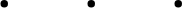<table>
<tr>
<td style="vertical-align:top; width:25%;"><br><ul><li></li></ul></td>
<td style="vertical-align:top; width:25%;"><br><ul><li></li></ul></td>
<td style="vertical-align:top; width:25%;"><br><ul><li></li></ul></td>
</tr>
</table>
